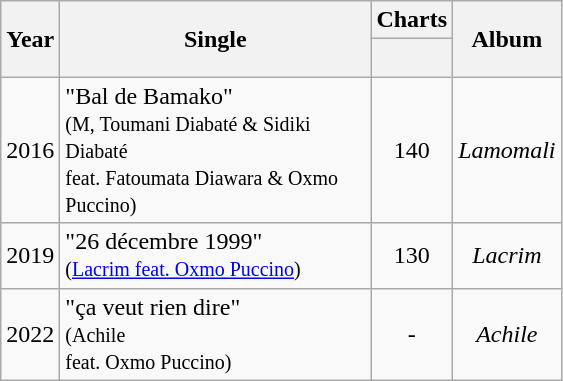<table class="wikitable">
<tr>
<th align="center" rowspan="2" width="10">Year</th>
<th align="center" rowspan="2" width="200">Single</th>
<th align="center" colspan="1">Charts</th>
<th align="center" rowspan="2" width="50">Album</th>
</tr>
<tr>
<th width="20"><br></th>
</tr>
<tr>
<td align="center">2016</td>
<td>"Bal de Bamako" <br><small>(M, Toumani Diabaté & Sidiki Diabaté <br>feat. Fatoumata Diawara & Oxmo Puccino)</small></td>
<td align="center">140</td>
<td align="center"><em>Lamomali</em></td>
</tr>
<tr>
<td align="center">2019</td>
<td>"26 décembre 1999" <br><small>(<a href='#'>Lacrim feat. Oxmo Puccino</a>)</small></td>
<td align="center">130</td>
<td align="center"><em>Lacrim</em></td>
</tr>
<tr>
<td align="center">2022</td>
<td>"ça veut rien dire" <br><small>(Achile <br>feat. Oxmo Puccino)</small></td>
<td align="center">-</td>
<td align="center"><em>Achile</em></td>
</tr>
</table>
